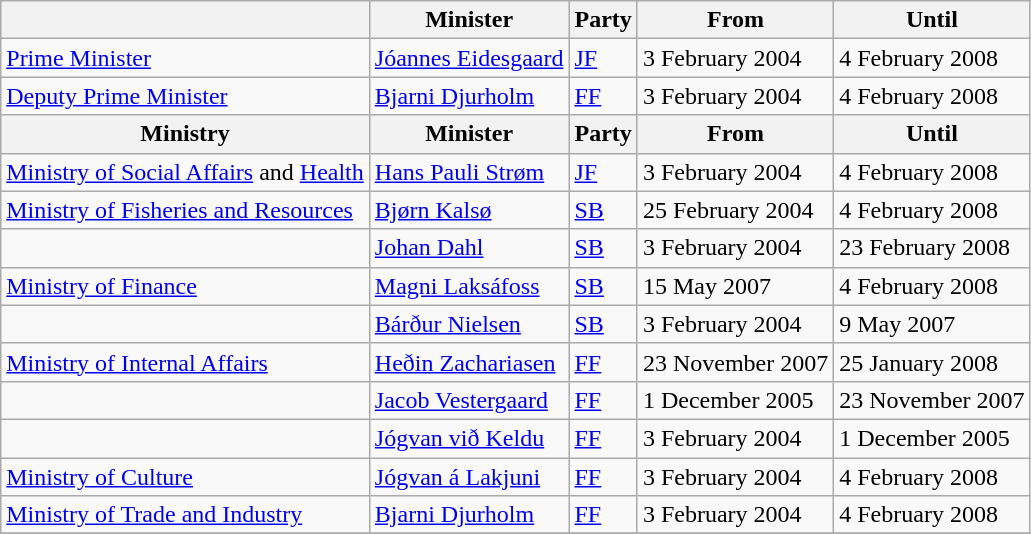<table class="wikitable" align="center">
<tr>
<th></th>
<th>Minister</th>
<th>Party</th>
<th>From</th>
<th>Until</th>
</tr>
<tr>
<td><a href='#'>Prime Minister</a></td>
<td><a href='#'>Jóannes Eidesgaard</a></td>
<td><a href='#'>JF</a></td>
<td>3 February 2004</td>
<td>4 February 2008</td>
</tr>
<tr>
<td><a href='#'>Deputy Prime Minister</a></td>
<td><a href='#'>Bjarni Djurholm</a></td>
<td><a href='#'>FF</a></td>
<td>3 February 2004</td>
<td>4 February 2008</td>
</tr>
<tr>
<th>Ministry</th>
<th>Minister</th>
<th>Party</th>
<th>From</th>
<th>Until</th>
</tr>
<tr>
<td><a href='#'>Ministry of Social Affairs</a> and <a href='#'>Health</a></td>
<td><a href='#'>Hans Pauli Strøm</a></td>
<td><a href='#'>JF</a></td>
<td>3 February 2004</td>
<td>4 February 2008</td>
</tr>
<tr>
<td><a href='#'>Ministry of Fisheries and Resources</a></td>
<td><a href='#'>Bjørn Kalsø</a></td>
<td><a href='#'>SB</a></td>
<td>25 February 2004</td>
<td>4 February 2008</td>
</tr>
<tr>
<td></td>
<td><a href='#'>Johan Dahl</a></td>
<td><a href='#'>SB</a></td>
<td>3 February 2004</td>
<td>23 February 2008</td>
</tr>
<tr>
<td><a href='#'>Ministry of Finance</a></td>
<td><a href='#'>Magni Laksáfoss</a></td>
<td><a href='#'>SB</a></td>
<td>15 May 2007</td>
<td>4 February 2008</td>
</tr>
<tr>
<td></td>
<td><a href='#'>Bárður Nielsen</a></td>
<td><a href='#'>SB</a></td>
<td>3 February 2004</td>
<td>9 May 2007</td>
</tr>
<tr>
<td><a href='#'>Ministry of Internal Affairs</a></td>
<td><a href='#'>Heðin Zachariasen</a></td>
<td><a href='#'>FF</a></td>
<td>23 November 2007</td>
<td>25 January 2008</td>
</tr>
<tr>
<td></td>
<td><a href='#'>Jacob Vestergaard</a></td>
<td><a href='#'>FF</a></td>
<td>1 December 2005</td>
<td>23 November 2007</td>
</tr>
<tr>
<td></td>
<td><a href='#'>Jógvan við Keldu</a></td>
<td><a href='#'>FF</a></td>
<td>3 February 2004</td>
<td>1 December 2005</td>
</tr>
<tr>
<td><a href='#'>Ministry of Culture</a></td>
<td><a href='#'>Jógvan á Lakjuni</a></td>
<td><a href='#'>FF</a></td>
<td>3 February 2004</td>
<td>4 February 2008</td>
</tr>
<tr>
<td><a href='#'>Ministry of Trade and Industry</a></td>
<td><a href='#'>Bjarni Djurholm</a></td>
<td><a href='#'>FF</a></td>
<td>3 February 2004</td>
<td>4 February 2008</td>
</tr>
<tr>
</tr>
</table>
